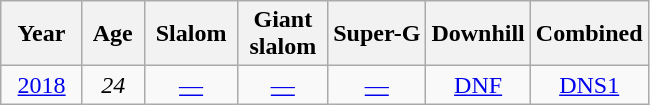<table class=wikitable style="text-align:center">
<tr>
<th>  Year  </th>
<th> Age </th>
<th> Slalom </th>
<th> Giant <br> slalom </th>
<th>Super-G</th>
<th>Downhill</th>
<th>Combined</th>
</tr>
<tr>
<td><a href='#'>2018</a></td>
<td><em>24</em></td>
<td><a href='#'>—</a></td>
<td><a href='#'>—</a></td>
<td><a href='#'>—</a></td>
<td><a href='#'>DNF</a></td>
<td><a href='#'>DNS1</a></td>
</tr>
</table>
